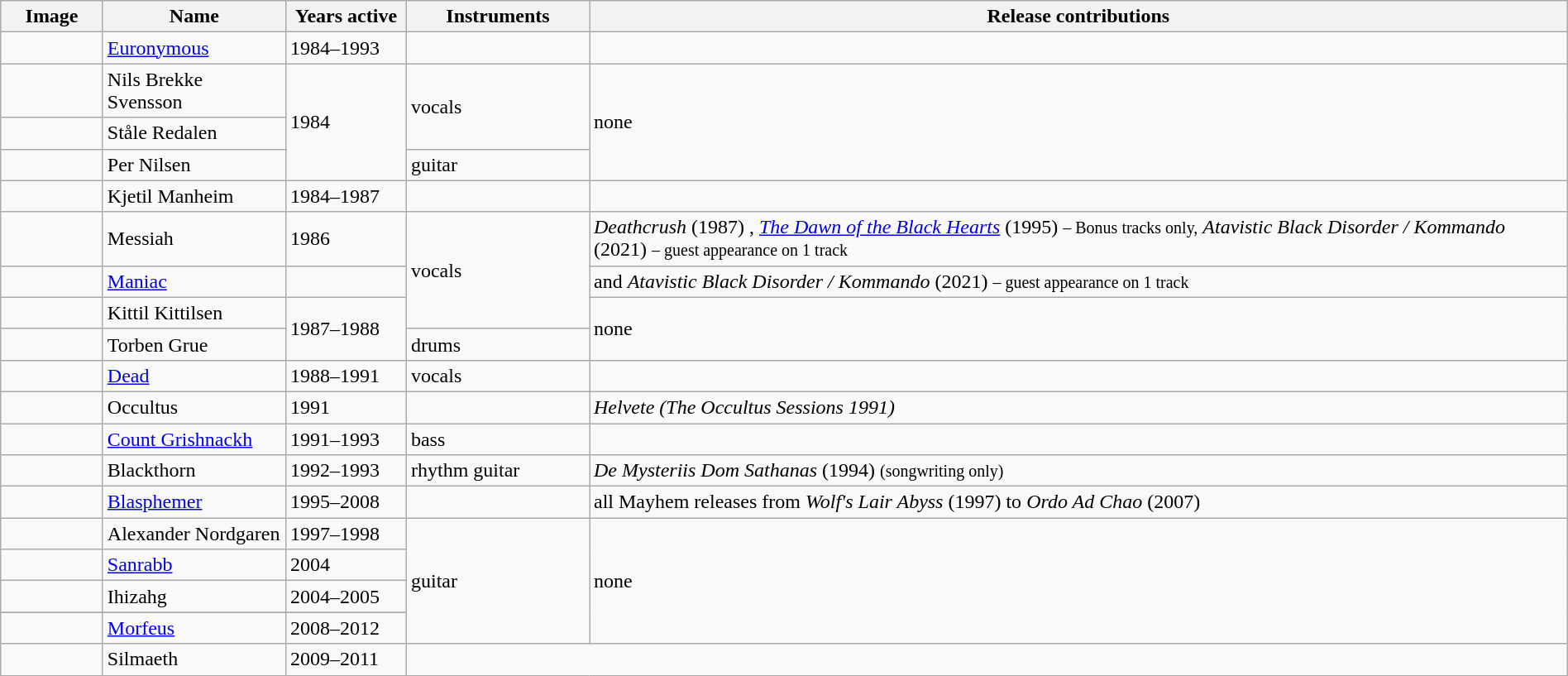<table class="wikitable" border="1" width=100%>
<tr>
<th width="75">Image</th>
<th width="140">Name</th>
<th width="90">Years active</th>
<th width="140">Instruments</th>
<th>Release contributions</th>
</tr>
<tr>
<td></td>
<td><a href='#'>Euronymous</a><br></td>
<td>1984–1993 </td>
<td></td>
<td></td>
</tr>
<tr>
<td></td>
<td>Nils Brekke Svensson</td>
<td rowspan="3">1984 </td>
<td rowspan="2">vocals</td>
<td rowspan="3">none</td>
</tr>
<tr>
<td></td>
<td>Ståle Redalen</td>
</tr>
<tr>
<td></td>
<td>Per Nilsen</td>
<td>guitar</td>
</tr>
<tr>
<td></td>
<td>Kjetil Manheim</td>
<td>1984–1987</td>
<td></td>
<td></td>
</tr>
<tr>
<td></td>
<td>Messiah<br></td>
<td>1986</td>
<td rowspan="3">vocals</td>
<td><em>Deathcrush</em> (1987) , <em><a href='#'>The Dawn of the Black Hearts</a></em> (1995) <small>– Bonus tracks only,</small> <em>Atavistic Black Disorder / Kommando</em> (2021) <small>– guest appearance on 1 track</small></td>
</tr>
<tr>
<td></td>
<td><a href='#'>Maniac</a><br></td>
<td></td>
<td> and <em>Atavistic Black Disorder / Kommando</em> (2021) <small>– guest appearance on 1 track</small></td>
</tr>
<tr>
<td></td>
<td>Kittil Kittilsen</td>
<td rowspan="2">1987–1988 </td>
<td rowspan="2">none</td>
</tr>
<tr>
<td></td>
<td>Torben Grue</td>
<td>drums</td>
</tr>
<tr>
<td></td>
<td><a href='#'>Dead</a><br></td>
<td>1988–1991 </td>
<td>vocals</td>
<td></td>
</tr>
<tr>
<td></td>
<td>Occultus<br></td>
<td>1991</td>
<td></td>
<td><em>Helvete (The Occultus Sessions 1991)</em></td>
</tr>
<tr>
<td></td>
<td><a href='#'>Count Grishnackh</a><br></td>
<td>1991–1993</td>
<td>bass</td>
<td></td>
</tr>
<tr>
<td></td>
<td>Blackthorn<br></td>
<td>1992–1993</td>
<td>rhythm guitar</td>
<td><em>De Mysteriis Dom Sathanas</em> (1994)  <small>(songwriting only)</small></td>
</tr>
<tr>
<td></td>
<td><a href='#'>Blasphemer</a><br></td>
<td>1995–2008</td>
<td></td>
<td>all Mayhem releases from <em>Wolf's Lair Abyss</em> (1997) to <em>Ordo Ad Chao</em> (2007)</td>
</tr>
<tr>
<td></td>
<td>Alexander Nordgaren</td>
<td>1997–1998 </td>
<td rowspan="5">guitar</td>
<td rowspan="5">none</td>
</tr>
<tr>
<td></td>
<td><a href='#'>Sanrabb</a><br></td>
<td>2004 </td>
</tr>
<tr>
<td></td>
<td>Ihizahg<br></td>
<td>2004–2005 </td>
</tr>
<tr>
</tr>
<tr>
<td></td>
<td><a href='#'>Morfeus</a><br></td>
<td>2008–2012 </td>
</tr>
<tr>
<td></td>
<td>Silmaeth<br></td>
<td>2009–2011 </td>
</tr>
</table>
